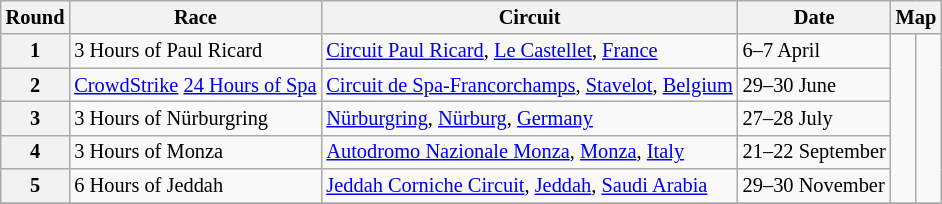<table class="wikitable" style="font-size: 85%;">
<tr>
<th>Round</th>
<th>Race</th>
<th>Circuit</th>
<th>Date</th>
<th colspan=2>Map</th>
</tr>
<tr>
<th>1</th>
<td>3 Hours of Paul Ricard</td>
<td> <a href='#'>Circuit Paul Ricard</a>, <a href='#'>Le Castellet</a>, <a href='#'>France</a></td>
<td>6–7 April</td>
<td rowspan="5"></td>
<td rowspan="5"></td>
</tr>
<tr>
<th>2</th>
<td><a href='#'>CrowdStrike</a> <a href='#'>24 Hours of Spa</a></td>
<td> <a href='#'>Circuit de Spa-Francorchamps</a>, <a href='#'>Stavelot</a>, <a href='#'>Belgium</a></td>
<td>29–30 June</td>
</tr>
<tr>
<th>3</th>
<td>3 Hours of Nürburgring</td>
<td> <a href='#'>Nürburgring</a>, <a href='#'>Nürburg</a>, <a href='#'>Germany</a></td>
<td>27–28 July</td>
</tr>
<tr>
<th>4</th>
<td>3 Hours of Monza</td>
<td> <a href='#'>Autodromo Nazionale Monza</a>, <a href='#'>Monza</a>, <a href='#'>Italy</a></td>
<td>21–22 September</td>
</tr>
<tr>
<th>5</th>
<td>6 Hours of Jeddah</td>
<td> <a href='#'>Jeddah Corniche Circuit</a>, <a href='#'>Jeddah</a>, <a href='#'>Saudi Arabia</a></td>
<td>29–30 November</td>
</tr>
<tr>
</tr>
</table>
